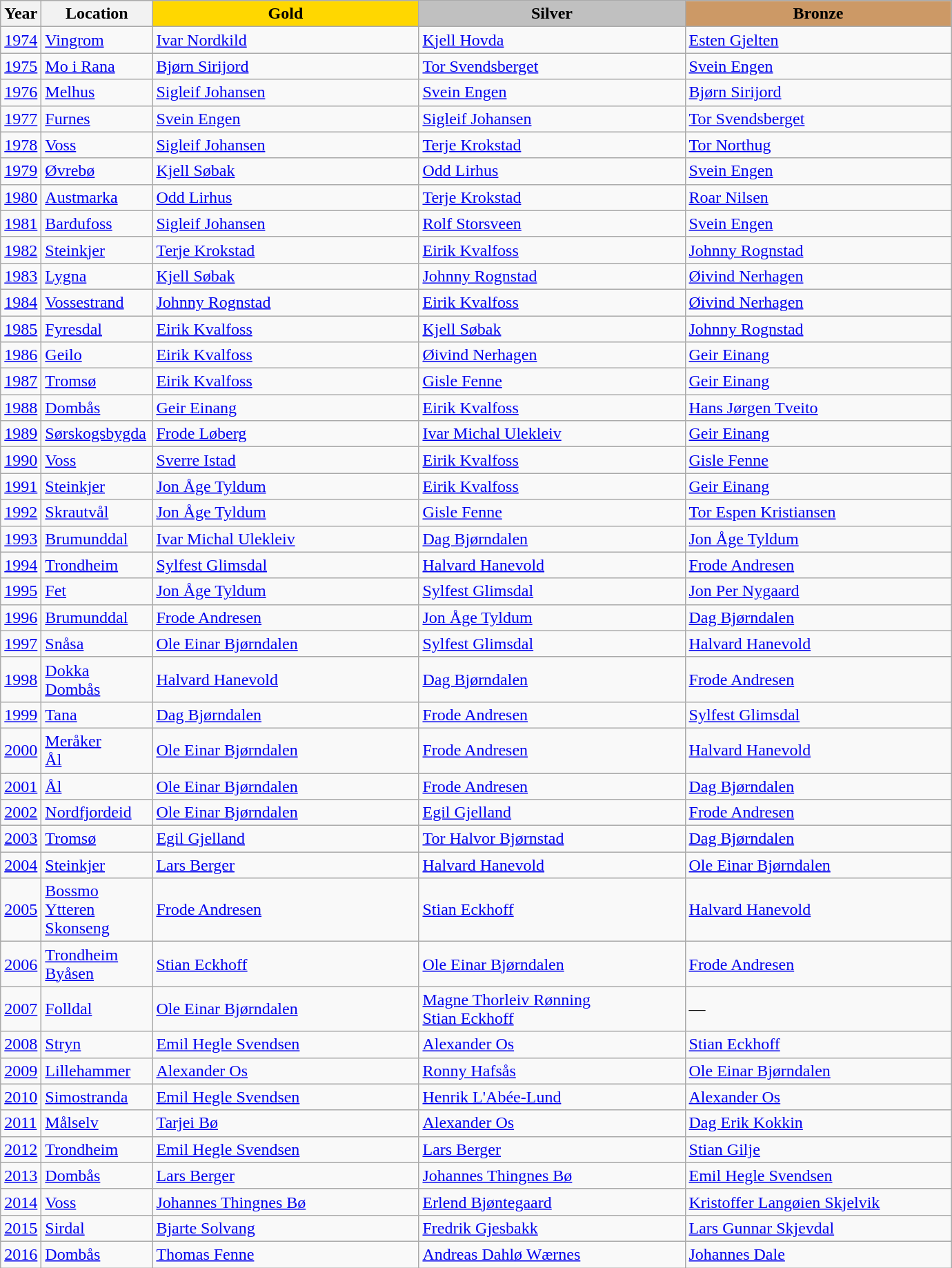<table class="wikitable">
<tr>
<th>Year</th>
<th width="100">Location</th>
<th style="background:gold" width="250">Gold</th>
<th style="background:silver" width="250">Silver</th>
<th style="background:#cc9966" width="250">Bronze</th>
</tr>
<tr>
<td><a href='#'>1974</a></td>
<td><a href='#'>Vingrom</a></td>
<td><a href='#'>Ivar Nordkild</a></td>
<td><a href='#'>Kjell Hovda</a></td>
<td><a href='#'>Esten Gjelten</a></td>
</tr>
<tr>
<td><a href='#'>1975</a></td>
<td><a href='#'>Mo i Rana</a></td>
<td><a href='#'>Bjørn Sirijord</a></td>
<td><a href='#'>Tor Svendsberget</a></td>
<td><a href='#'>Svein Engen</a></td>
</tr>
<tr>
<td><a href='#'>1976</a></td>
<td><a href='#'>Melhus</a></td>
<td><a href='#'>Sigleif Johansen</a></td>
<td><a href='#'>Svein Engen</a></td>
<td><a href='#'>Bjørn Sirijord</a></td>
</tr>
<tr>
<td><a href='#'>1977</a></td>
<td><a href='#'>Furnes</a></td>
<td><a href='#'>Svein Engen</a></td>
<td><a href='#'>Sigleif Johansen</a></td>
<td><a href='#'>Tor Svendsberget</a></td>
</tr>
<tr>
<td><a href='#'>1978</a></td>
<td><a href='#'>Voss</a></td>
<td><a href='#'>Sigleif Johansen</a></td>
<td><a href='#'>Terje Krokstad</a></td>
<td><a href='#'>Tor Northug</a></td>
</tr>
<tr>
<td><a href='#'>1979</a></td>
<td><a href='#'>Øvrebø</a></td>
<td><a href='#'>Kjell Søbak</a></td>
<td><a href='#'>Odd Lirhus</a></td>
<td><a href='#'>Svein Engen</a></td>
</tr>
<tr>
<td><a href='#'>1980</a></td>
<td><a href='#'>Austmarka</a></td>
<td><a href='#'>Odd Lirhus</a></td>
<td><a href='#'>Terje Krokstad</a></td>
<td><a href='#'>Roar Nilsen</a></td>
</tr>
<tr>
<td><a href='#'>1981</a></td>
<td><a href='#'>Bardufoss</a></td>
<td><a href='#'>Sigleif Johansen</a></td>
<td><a href='#'>Rolf Storsveen</a></td>
<td><a href='#'>Svein Engen</a></td>
</tr>
<tr>
<td><a href='#'>1982</a></td>
<td><a href='#'>Steinkjer</a></td>
<td><a href='#'>Terje Krokstad</a></td>
<td><a href='#'>Eirik Kvalfoss</a></td>
<td><a href='#'>Johnny Rognstad</a></td>
</tr>
<tr>
<td><a href='#'>1983</a></td>
<td><a href='#'>Lygna</a></td>
<td><a href='#'>Kjell Søbak</a></td>
<td><a href='#'>Johnny Rognstad</a></td>
<td><a href='#'>Øivind Nerhagen</a></td>
</tr>
<tr>
<td><a href='#'>1984</a></td>
<td><a href='#'>Vossestrand</a></td>
<td><a href='#'>Johnny Rognstad</a></td>
<td><a href='#'>Eirik Kvalfoss</a></td>
<td><a href='#'>Øivind Nerhagen</a></td>
</tr>
<tr>
<td><a href='#'>1985</a></td>
<td><a href='#'>Fyresdal</a></td>
<td><a href='#'>Eirik Kvalfoss</a></td>
<td><a href='#'>Kjell Søbak</a></td>
<td><a href='#'>Johnny Rognstad</a></td>
</tr>
<tr>
<td><a href='#'>1986</a></td>
<td><a href='#'>Geilo</a></td>
<td><a href='#'>Eirik Kvalfoss</a></td>
<td><a href='#'>Øivind Nerhagen</a></td>
<td><a href='#'>Geir Einang</a></td>
</tr>
<tr>
<td><a href='#'>1987</a></td>
<td><a href='#'>Tromsø</a></td>
<td><a href='#'>Eirik Kvalfoss</a></td>
<td><a href='#'>Gisle Fenne</a></td>
<td><a href='#'>Geir Einang</a></td>
</tr>
<tr>
<td><a href='#'>1988</a></td>
<td><a href='#'>Dombås</a></td>
<td><a href='#'>Geir Einang</a></td>
<td><a href='#'>Eirik Kvalfoss</a></td>
<td><a href='#'>Hans Jørgen Tveito</a></td>
</tr>
<tr>
<td><a href='#'>1989</a></td>
<td><a href='#'>Sørskogsbygda</a></td>
<td><a href='#'>Frode Løberg</a></td>
<td><a href='#'>Ivar Michal Ulekleiv</a></td>
<td><a href='#'>Geir Einang</a></td>
</tr>
<tr>
<td><a href='#'>1990</a></td>
<td><a href='#'>Voss</a></td>
<td><a href='#'>Sverre Istad</a></td>
<td><a href='#'>Eirik Kvalfoss</a></td>
<td><a href='#'>Gisle Fenne</a></td>
</tr>
<tr>
<td><a href='#'>1991</a></td>
<td><a href='#'>Steinkjer</a></td>
<td><a href='#'>Jon Åge Tyldum</a></td>
<td><a href='#'>Eirik Kvalfoss</a></td>
<td><a href='#'>Geir Einang</a></td>
</tr>
<tr>
<td><a href='#'>1992</a></td>
<td><a href='#'>Skrautvål</a></td>
<td><a href='#'>Jon Åge Tyldum</a></td>
<td><a href='#'>Gisle Fenne</a></td>
<td><a href='#'>Tor Espen Kristiansen</a></td>
</tr>
<tr>
<td><a href='#'>1993</a></td>
<td><a href='#'>Brumunddal</a></td>
<td><a href='#'>Ivar Michal Ulekleiv</a></td>
<td><a href='#'>Dag Bjørndalen</a></td>
<td><a href='#'>Jon Åge Tyldum</a></td>
</tr>
<tr>
<td><a href='#'>1994</a></td>
<td><a href='#'>Trondheim</a></td>
<td><a href='#'>Sylfest Glimsdal</a></td>
<td><a href='#'>Halvard Hanevold</a></td>
<td><a href='#'>Frode Andresen</a></td>
</tr>
<tr>
<td><a href='#'>1995</a></td>
<td><a href='#'>Fet</a></td>
<td><a href='#'>Jon Åge Tyldum</a></td>
<td><a href='#'>Sylfest Glimsdal</a></td>
<td><a href='#'>Jon Per Nygaard</a></td>
</tr>
<tr>
<td><a href='#'>1996</a></td>
<td><a href='#'>Brumunddal</a></td>
<td><a href='#'>Frode Andresen</a></td>
<td><a href='#'>Jon Åge Tyldum</a></td>
<td><a href='#'>Dag Bjørndalen</a></td>
</tr>
<tr>
<td><a href='#'>1997</a></td>
<td><a href='#'>Snåsa</a></td>
<td><a href='#'>Ole Einar Bjørndalen</a></td>
<td><a href='#'>Sylfest Glimsdal</a></td>
<td><a href='#'>Halvard Hanevold</a></td>
</tr>
<tr>
<td><a href='#'>1998</a></td>
<td><a href='#'>Dokka</a><br><a href='#'>Dombås</a></td>
<td><a href='#'>Halvard Hanevold</a></td>
<td><a href='#'>Dag Bjørndalen</a></td>
<td><a href='#'>Frode Andresen</a></td>
</tr>
<tr>
<td><a href='#'>1999</a></td>
<td><a href='#'>Tana</a></td>
<td><a href='#'>Dag Bjørndalen</a></td>
<td><a href='#'>Frode Andresen</a></td>
<td><a href='#'>Sylfest Glimsdal</a></td>
</tr>
<tr>
<td><a href='#'>2000</a></td>
<td><a href='#'>Meråker</a><br><a href='#'>Ål</a></td>
<td><a href='#'>Ole Einar Bjørndalen</a></td>
<td><a href='#'>Frode Andresen</a></td>
<td><a href='#'>Halvard Hanevold</a></td>
</tr>
<tr>
<td><a href='#'>2001</a></td>
<td><a href='#'>Ål</a></td>
<td><a href='#'>Ole Einar Bjørndalen</a></td>
<td><a href='#'>Frode Andresen</a></td>
<td><a href='#'>Dag Bjørndalen</a></td>
</tr>
<tr>
<td><a href='#'>2002</a></td>
<td><a href='#'>Nordfjordeid</a></td>
<td><a href='#'>Ole Einar Bjørndalen</a></td>
<td><a href='#'>Egil Gjelland</a></td>
<td><a href='#'>Frode Andresen</a></td>
</tr>
<tr>
<td><a href='#'>2003</a></td>
<td><a href='#'>Tromsø</a></td>
<td><a href='#'>Egil Gjelland</a></td>
<td><a href='#'>Tor Halvor Bjørnstad</a></td>
<td><a href='#'>Dag Bjørndalen</a></td>
</tr>
<tr>
<td><a href='#'>2004</a></td>
<td><a href='#'>Steinkjer</a></td>
<td><a href='#'>Lars Berger</a></td>
<td><a href='#'>Halvard Hanevold</a></td>
<td><a href='#'>Ole Einar Bjørndalen</a></td>
</tr>
<tr>
<td><a href='#'>2005</a></td>
<td><a href='#'>Bossmo</a><br><a href='#'>Ytteren</a><br><a href='#'>Skonseng</a></td>
<td><a href='#'>Frode Andresen</a></td>
<td><a href='#'>Stian Eckhoff</a></td>
<td><a href='#'>Halvard Hanevold</a></td>
</tr>
<tr>
<td><a href='#'>2006</a></td>
<td><a href='#'>Trondheim</a><br><a href='#'>Byåsen</a></td>
<td><a href='#'>Stian Eckhoff</a></td>
<td><a href='#'>Ole Einar Bjørndalen</a></td>
<td><a href='#'>Frode Andresen</a></td>
</tr>
<tr>
<td><a href='#'>2007</a></td>
<td><a href='#'>Folldal</a></td>
<td><a href='#'>Ole Einar Bjørndalen</a></td>
<td><a href='#'>Magne Thorleiv Rønning</a><br><a href='#'>Stian Eckhoff</a></td>
<td>—</td>
</tr>
<tr>
<td><a href='#'>2008</a></td>
<td><a href='#'>Stryn</a></td>
<td><a href='#'>Emil Hegle Svendsen</a></td>
<td><a href='#'>Alexander Os</a></td>
<td><a href='#'>Stian Eckhoff</a></td>
</tr>
<tr>
<td><a href='#'>2009</a></td>
<td><a href='#'>Lillehammer</a></td>
<td><a href='#'>Alexander Os</a></td>
<td><a href='#'>Ronny Hafsås</a></td>
<td><a href='#'>Ole Einar Bjørndalen</a></td>
</tr>
<tr>
<td><a href='#'>2010</a></td>
<td><a href='#'>Simostranda</a></td>
<td><a href='#'>Emil Hegle Svendsen</a></td>
<td><a href='#'>Henrik L'Abée-Lund</a></td>
<td><a href='#'>Alexander Os</a></td>
</tr>
<tr>
<td><a href='#'>2011</a></td>
<td><a href='#'>Målselv</a></td>
<td><a href='#'>Tarjei Bø</a></td>
<td><a href='#'>Alexander Os</a></td>
<td><a href='#'>Dag Erik Kokkin</a></td>
</tr>
<tr>
<td><a href='#'>2012</a></td>
<td><a href='#'>Trondheim</a></td>
<td><a href='#'>Emil Hegle Svendsen</a></td>
<td><a href='#'>Lars Berger</a></td>
<td><a href='#'>Stian Gilje</a></td>
</tr>
<tr>
<td><a href='#'>2013</a></td>
<td><a href='#'>Dombås</a></td>
<td><a href='#'>Lars Berger</a></td>
<td><a href='#'>Johannes Thingnes Bø</a></td>
<td><a href='#'>Emil Hegle Svendsen</a></td>
</tr>
<tr>
<td><a href='#'>2014</a></td>
<td><a href='#'>Voss</a></td>
<td><a href='#'>Johannes Thingnes Bø</a></td>
<td><a href='#'>Erlend Bjøntegaard</a></td>
<td><a href='#'>Kristoffer Langøien Skjelvik</a></td>
</tr>
<tr>
<td><a href='#'>2015</a></td>
<td><a href='#'>Sirdal</a></td>
<td><a href='#'>Bjarte Solvang</a></td>
<td><a href='#'>Fredrik Gjesbakk</a></td>
<td><a href='#'>Lars Gunnar Skjevdal</a></td>
</tr>
<tr>
<td><a href='#'>2016</a></td>
<td><a href='#'>Dombås</a></td>
<td><a href='#'>Thomas Fenne</a></td>
<td><a href='#'>Andreas Dahlø Wærnes</a></td>
<td><a href='#'>Johannes Dale</a></td>
</tr>
</table>
